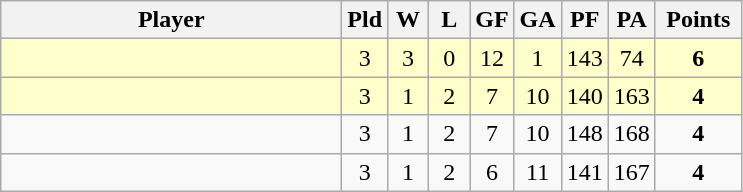<table class=wikitable style="text-align:center">
<tr>
<th width=220>Player</th>
<th width=20>Pld</th>
<th width=20>W</th>
<th width=20>L</th>
<th width=20>GF</th>
<th width=20>GA</th>
<th width=20>PF</th>
<th width=20>PA</th>
<th width=50>Points</th>
</tr>
<tr bgcolor=#ffffcc>
<td align=left></td>
<td>3</td>
<td>3</td>
<td>0</td>
<td>12</td>
<td>1</td>
<td>143</td>
<td>74</td>
<td><strong>6</strong></td>
</tr>
<tr bgcolor=#ffffcc>
<td align=left></td>
<td>3</td>
<td>1</td>
<td>2</td>
<td>7</td>
<td>10</td>
<td>140</td>
<td>163</td>
<td><strong>4</strong></td>
</tr>
<tr>
<td align=left></td>
<td>3</td>
<td>1</td>
<td>2</td>
<td>7</td>
<td>10</td>
<td>148</td>
<td>168</td>
<td><strong>4</strong></td>
</tr>
<tr>
<td align=left></td>
<td>3</td>
<td>1</td>
<td>2</td>
<td>6</td>
<td>11</td>
<td>141</td>
<td>167</td>
<td><strong>4</strong></td>
</tr>
</table>
